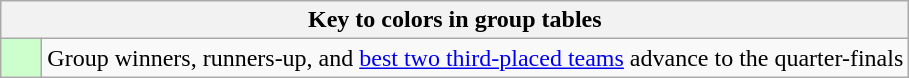<table class="wikitable" style="text-align:center">
<tr>
<th colspan=2>Key to colors in group tables</th>
</tr>
<tr>
<td bgcolor=ccffcc width=20></td>
<td align=left>Group winners, runners-up, and <a href='#'>best two third-placed teams</a> advance to the quarter-finals</td>
</tr>
</table>
